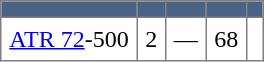<table class="toccolours" border="1" cellpadding="5" style="border-collapse:collapse;text-align:center;margin:auto;">
<tr bgcolor=#4A6284>
<th></th>
<th></th>
<th></th>
<th></th>
<th></th>
</tr>
<tr>
<td><a href='#'>ATR 72</a>-500</td>
<td>2</td>
<td>—</td>
<td>68</td>
<td></td>
</tr>
</table>
